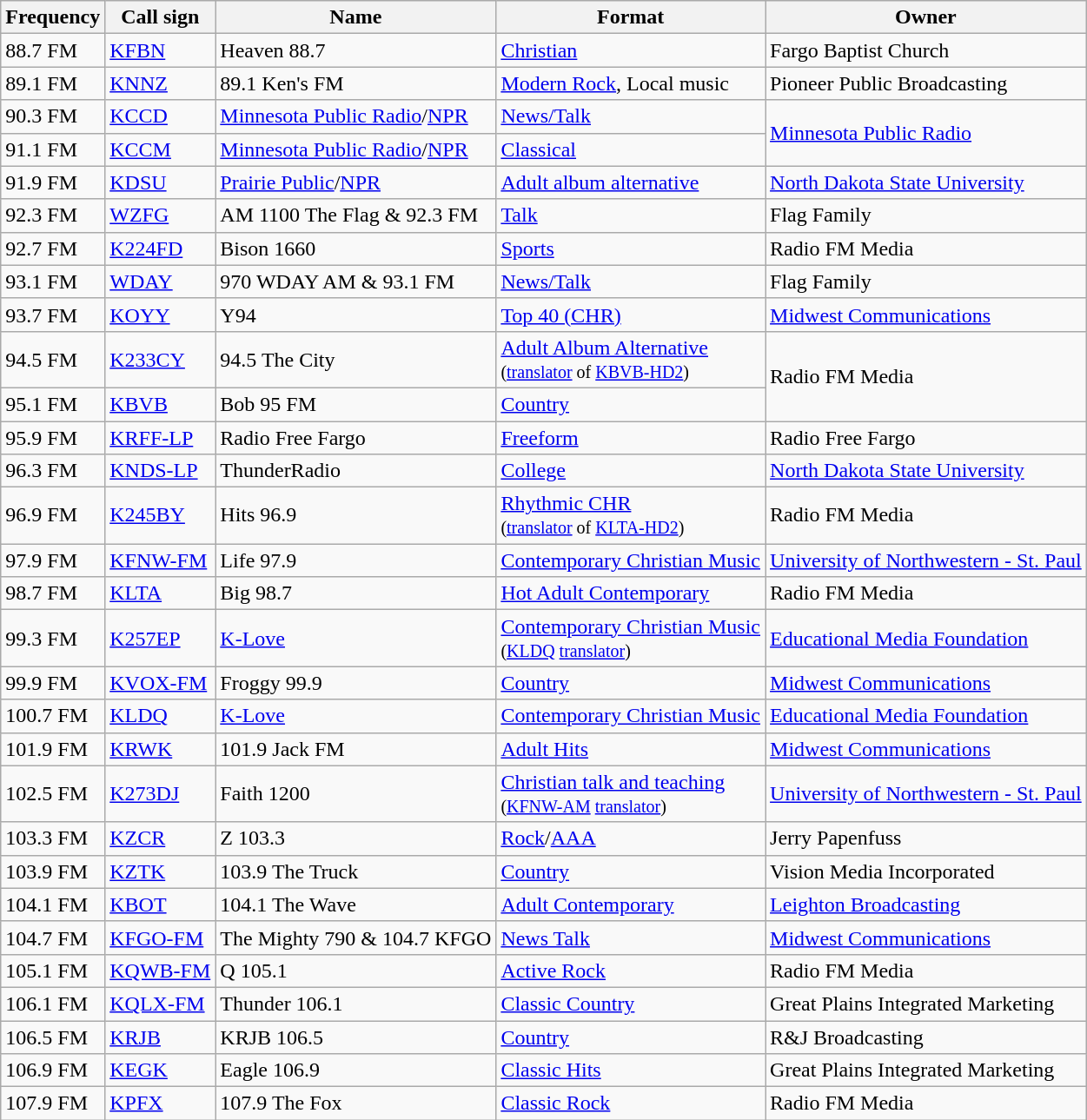<table class="wikitable">
<tr>
<th>Frequency</th>
<th>Call sign</th>
<th>Name</th>
<th>Format</th>
<th>Owner</th>
</tr>
<tr>
<td>88.7 FM</td>
<td><a href='#'>KFBN</a></td>
<td>Heaven 88.7</td>
<td><a href='#'>Christian</a></td>
<td>Fargo Baptist Church</td>
</tr>
<tr>
<td>89.1 FM</td>
<td><a href='#'>KNNZ</a></td>
<td>89.1 Ken's FM</td>
<td><a href='#'>Modern Rock</a>, Local music</td>
<td>Pioneer Public Broadcasting</td>
</tr>
<tr>
<td>90.3 FM</td>
<td><a href='#'>KCCD</a></td>
<td><a href='#'>Minnesota Public Radio</a>/<a href='#'>NPR</a></td>
<td><a href='#'>News/Talk</a></td>
<td rowspan="2"><a href='#'>Minnesota Public Radio</a></td>
</tr>
<tr>
<td>91.1 FM</td>
<td><a href='#'>KCCM</a></td>
<td><a href='#'>Minnesota Public Radio</a>/<a href='#'>NPR</a></td>
<td><a href='#'>Classical</a></td>
</tr>
<tr>
<td>91.9 FM</td>
<td><a href='#'>KDSU</a></td>
<td><a href='#'>Prairie Public</a>/<a href='#'>NPR</a></td>
<td><a href='#'>Adult album alternative</a></td>
<td><a href='#'>North Dakota State University</a></td>
</tr>
<tr>
<td>92.3 FM</td>
<td><a href='#'>WZFG</a></td>
<td>AM 1100 The Flag & 92.3 FM</td>
<td><a href='#'>Talk</a></td>
<td>Flag Family</td>
</tr>
<tr>
<td>92.7 FM</td>
<td><a href='#'>K224FD</a></td>
<td>Bison 1660</td>
<td><a href='#'>Sports</a></td>
<td>Radio FM Media</td>
</tr>
<tr>
<td>93.1 FM</td>
<td><a href='#'>WDAY</a></td>
<td>970 WDAY AM & 93.1 FM</td>
<td><a href='#'>News/Talk</a></td>
<td>Flag Family</td>
</tr>
<tr>
<td>93.7 FM</td>
<td><a href='#'>KOYY</a></td>
<td>Y94</td>
<td><a href='#'>Top 40 (CHR)</a></td>
<td><a href='#'>Midwest Communications</a></td>
</tr>
<tr>
<td>94.5 FM</td>
<td><a href='#'>K233CY</a></td>
<td>94.5 The City</td>
<td><a href='#'>Adult Album Alternative</a><br><small>(<a href='#'>translator</a> of <a href='#'>KBVB-HD2</a>)</small></td>
<td rowspan="2">Radio FM Media</td>
</tr>
<tr>
<td>95.1 FM</td>
<td><a href='#'>KBVB</a></td>
<td>Bob 95 FM</td>
<td><a href='#'>Country</a></td>
</tr>
<tr>
<td>95.9 FM</td>
<td><a href='#'>KRFF-LP</a></td>
<td>Radio Free Fargo</td>
<td><a href='#'>Freeform</a></td>
<td>Radio Free Fargo</td>
</tr>
<tr>
<td>96.3 FM</td>
<td><a href='#'>KNDS-LP</a></td>
<td>ThunderRadio</td>
<td><a href='#'>College</a></td>
<td><a href='#'>North Dakota State University</a></td>
</tr>
<tr>
<td>96.9 FM</td>
<td><a href='#'>K245BY</a></td>
<td>Hits 96.9</td>
<td><a href='#'>Rhythmic CHR</a><br><small>(<a href='#'>translator</a> of <a href='#'>KLTA-HD2</a>)</small></td>
<td>Radio FM Media</td>
</tr>
<tr>
<td>97.9 FM</td>
<td><a href='#'>KFNW-FM</a></td>
<td>Life 97.9</td>
<td><a href='#'>Contemporary Christian Music</a></td>
<td><a href='#'>University of Northwestern - St. Paul</a></td>
</tr>
<tr>
<td>98.7 FM</td>
<td><a href='#'>KLTA</a></td>
<td>Big 98.7</td>
<td><a href='#'>Hot Adult Contemporary</a></td>
<td>Radio FM Media</td>
</tr>
<tr>
<td>99.3 FM</td>
<td><a href='#'>K257EP</a></td>
<td><a href='#'>K-Love</a></td>
<td><a href='#'>Contemporary Christian Music</a><br><small>(<a href='#'>KLDQ</a> <a href='#'>translator</a>)</small></td>
<td><a href='#'>Educational Media Foundation</a></td>
</tr>
<tr>
<td>99.9 FM</td>
<td><a href='#'>KVOX-FM</a></td>
<td>Froggy 99.9</td>
<td><a href='#'>Country</a></td>
<td><a href='#'>Midwest Communications</a></td>
</tr>
<tr>
<td>100.7 FM</td>
<td><a href='#'>KLDQ</a></td>
<td><a href='#'>K-Love</a></td>
<td><a href='#'>Contemporary Christian Music</a></td>
<td><a href='#'>Educational Media Foundation</a></td>
</tr>
<tr>
<td>101.9 FM</td>
<td><a href='#'>KRWK</a></td>
<td>101.9 Jack FM</td>
<td><a href='#'>Adult Hits</a></td>
<td><a href='#'>Midwest Communications</a></td>
</tr>
<tr>
<td>102.5 FM</td>
<td><a href='#'>K273DJ</a></td>
<td>Faith 1200</td>
<td><a href='#'>Christian talk and teaching</a><br><small>(<a href='#'>KFNW-AM</a> <a href='#'>translator</a>)</small></td>
<td><a href='#'>University of Northwestern - St. Paul</a></td>
</tr>
<tr>
<td>103.3 FM</td>
<td><a href='#'>KZCR</a></td>
<td>Z 103.3</td>
<td><a href='#'>Rock</a>/<a href='#'>AAA</a></td>
<td>Jerry Papenfuss</td>
</tr>
<tr>
<td>103.9 FM</td>
<td><a href='#'>KZTK</a></td>
<td>103.9 The Truck</td>
<td><a href='#'>Country</a></td>
<td>Vision Media Incorporated</td>
</tr>
<tr>
<td>104.1 FM</td>
<td><a href='#'>KBOT</a></td>
<td>104.1 The Wave</td>
<td><a href='#'>Adult Contemporary</a></td>
<td><a href='#'>Leighton Broadcasting</a></td>
</tr>
<tr>
<td>104.7 FM</td>
<td><a href='#'>KFGO-FM</a></td>
<td>The Mighty 790 & 104.7 KFGO</td>
<td><a href='#'>News Talk</a></td>
<td><a href='#'>Midwest Communications</a></td>
</tr>
<tr>
<td>105.1 FM</td>
<td><a href='#'>KQWB-FM</a></td>
<td>Q 105.1</td>
<td><a href='#'>Active Rock</a></td>
<td>Radio FM Media</td>
</tr>
<tr>
<td>106.1 FM</td>
<td><a href='#'>KQLX-FM</a></td>
<td>Thunder 106.1</td>
<td><a href='#'>Classic Country</a></td>
<td>Great Plains Integrated Marketing</td>
</tr>
<tr>
<td>106.5 FM</td>
<td><a href='#'>KRJB</a></td>
<td>KRJB 106.5</td>
<td><a href='#'>Country</a></td>
<td>R&J Broadcasting</td>
</tr>
<tr>
<td>106.9 FM</td>
<td><a href='#'>KEGK</a></td>
<td>Eagle 106.9</td>
<td><a href='#'>Classic Hits</a></td>
<td>Great Plains Integrated Marketing</td>
</tr>
<tr>
<td>107.9 FM</td>
<td><a href='#'>KPFX</a></td>
<td>107.9 The Fox</td>
<td><a href='#'>Classic Rock</a></td>
<td>Radio FM Media</td>
</tr>
</table>
